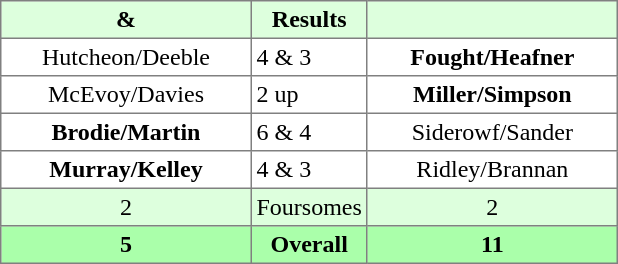<table border="1" cellpadding="3" style="border-collapse:collapse; text-align:center;">
<tr style="background:#ddffdd;">
<th width=160> & </th>
<th>Results</th>
<th width=160></th>
</tr>
<tr>
<td>Hutcheon/Deeble</td>
<td align=left> 4 & 3</td>
<td><strong>Fought/Heafner</strong></td>
</tr>
<tr>
<td>McEvoy/Davies</td>
<td align=left> 2 up</td>
<td><strong>Miller/Simpson</strong></td>
</tr>
<tr>
<td><strong>Brodie/Martin</strong></td>
<td align=left> 6 & 4</td>
<td>Siderowf/Sander</td>
</tr>
<tr>
<td><strong>Murray/Kelley</strong></td>
<td align=left> 4 & 3</td>
<td>Ridley/Brannan</td>
</tr>
<tr style="background:#ddffdd;">
<td>2</td>
<td>Foursomes</td>
<td>2</td>
</tr>
<tr style="background:#aaffaa;">
<th>5</th>
<th>Overall</th>
<th>11</th>
</tr>
</table>
